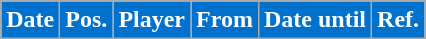<table class="wikitable plainrowheaders sortable">
<tr>
<th style="background:#0072CE; color:#ffffff">Date</th>
<th style="background:#0072CE; color:#ffffff">Pos.</th>
<th style="background:#0072CE; color:#ffffff">Player</th>
<th style="background:#0072CE; color:#ffffff">From</th>
<th style="background:#0072CE; color:#ffffff">Date until</th>
<th style="background:#0072CE; color:#ffffff">Ref.</th>
</tr>
</table>
